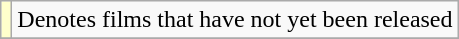<table class="wikitable">
<tr>
<td style="background:#FFFFCC;"></td>
<td>Denotes films that have not yet been released</td>
</tr>
<tr>
</tr>
</table>
